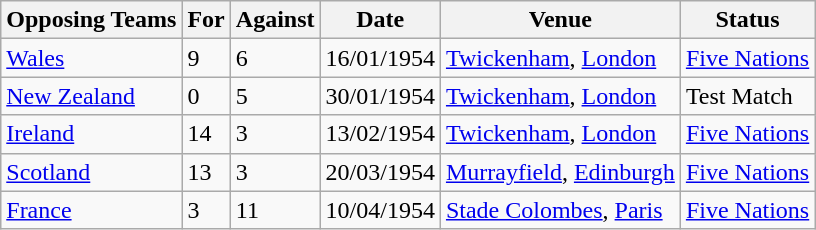<table class="wikitable">
<tr>
<th>Opposing Teams</th>
<th>For</th>
<th>Against</th>
<th>Date</th>
<th>Venue</th>
<th>Status</th>
</tr>
<tr>
<td><a href='#'>Wales</a></td>
<td>9</td>
<td>6</td>
<td>16/01/1954</td>
<td><a href='#'>Twickenham</a>, <a href='#'>London</a></td>
<td><a href='#'>Five Nations</a></td>
</tr>
<tr>
<td><a href='#'>New Zealand</a></td>
<td>0</td>
<td>5</td>
<td>30/01/1954</td>
<td><a href='#'>Twickenham</a>, <a href='#'>London</a></td>
<td>Test Match</td>
</tr>
<tr>
<td><a href='#'>Ireland</a></td>
<td>14</td>
<td>3</td>
<td>13/02/1954</td>
<td><a href='#'>Twickenham</a>, <a href='#'>London</a></td>
<td><a href='#'>Five Nations</a></td>
</tr>
<tr>
<td><a href='#'>Scotland</a></td>
<td>13</td>
<td>3</td>
<td>20/03/1954</td>
<td><a href='#'>Murrayfield</a>, <a href='#'>Edinburgh</a></td>
<td><a href='#'>Five Nations</a></td>
</tr>
<tr>
<td><a href='#'>France</a></td>
<td>3</td>
<td>11</td>
<td>10/04/1954</td>
<td><a href='#'>Stade Colombes</a>, <a href='#'>Paris</a></td>
<td><a href='#'>Five Nations</a></td>
</tr>
</table>
